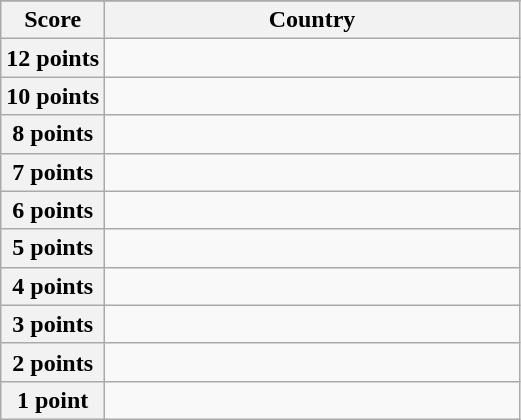<table class="wikitable">
<tr>
</tr>
<tr>
<th scope="col" width="20%">Score</th>
<th scope="col">Country</th>
</tr>
<tr>
<th scope="row">12 points</th>
<td></td>
</tr>
<tr>
<th scope="row">10 points</th>
<td></td>
</tr>
<tr>
<th scope="row">8 points</th>
<td></td>
</tr>
<tr>
<th scope="row">7 points</th>
<td></td>
</tr>
<tr>
<th scope="row">6 points</th>
<td></td>
</tr>
<tr>
<th scope="row">5 points</th>
<td></td>
</tr>
<tr>
<th scope="row">4 points</th>
<td></td>
</tr>
<tr>
<th scope="row">3 points</th>
<td></td>
</tr>
<tr>
<th scope="row">2 points</th>
<td></td>
</tr>
<tr>
<th scope="row">1 point</th>
<td></td>
</tr>
</table>
